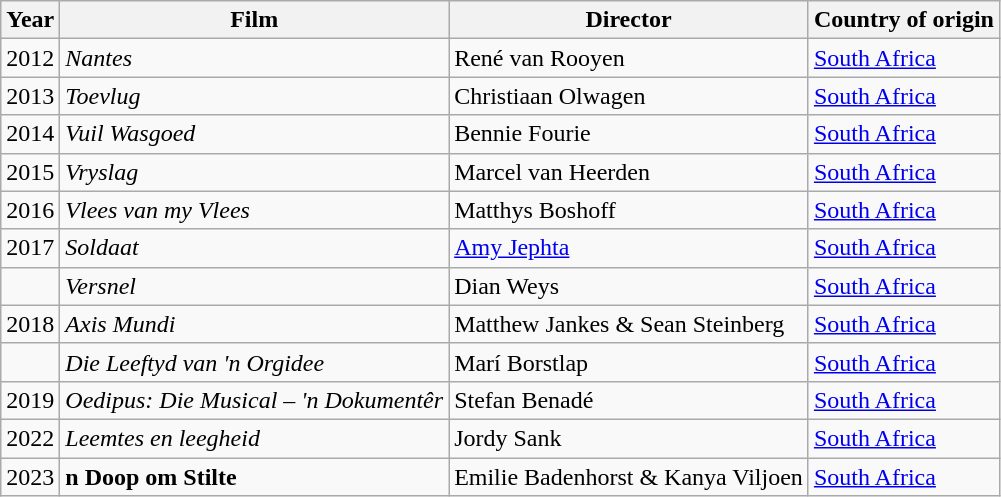<table class="wikitable">
<tr>
<th>Year</th>
<th>Film</th>
<th>Director</th>
<th>Country of origin</th>
</tr>
<tr>
<td>2012</td>
<td><em>Nantes</em></td>
<td>René van Rooyen</td>
<td><a href='#'>South Africa</a></td>
</tr>
<tr>
<td>2013</td>
<td><em>Toevlug</em></td>
<td>Christiaan Olwagen</td>
<td><a href='#'>South Africa</a></td>
</tr>
<tr>
<td>2014</td>
<td><em>Vuil Wasgoed</em></td>
<td>Bennie Fourie</td>
<td><a href='#'>South Africa</a></td>
</tr>
<tr>
<td>2015</td>
<td><em>Vryslag</em></td>
<td>Marcel van Heerden</td>
<td><a href='#'>South Africa</a></td>
</tr>
<tr>
<td>2016</td>
<td><em>Vlees van my Vlees</em></td>
<td>Matthys Boshoff</td>
<td><a href='#'>South Africa</a></td>
</tr>
<tr>
<td>2017</td>
<td><em>Soldaat</em></td>
<td><a href='#'>Amy Jephta</a></td>
<td><a href='#'>South Africa</a></td>
</tr>
<tr>
<td></td>
<td><em>Versnel</em></td>
<td>Dian Weys</td>
<td><a href='#'>South Africa</a></td>
</tr>
<tr>
<td>2018</td>
<td><em>Axis Mundi</em></td>
<td>Matthew Jankes & Sean Steinberg</td>
<td><a href='#'>South Africa</a></td>
</tr>
<tr>
<td></td>
<td><em>Die Leeftyd van 'n Orgidee</em></td>
<td>Marí Borstlap</td>
<td><a href='#'>South Africa</a></td>
</tr>
<tr>
<td>2019</td>
<td><em>Oedipus: Die Musical – 'n Dokumentêr</em></td>
<td>Stefan Benadé</td>
<td><a href='#'>South Africa</a></td>
</tr>
<tr>
<td>2022</td>
<td><em>Leemtes en leegheid</em></td>
<td>Jordy Sank</td>
<td><a href='#'>South Africa</a></td>
</tr>
<tr>
<td>2023</td>
<td><strong>n Doop om Stilte<em></td>
<td>Emilie Badenhorst & Kanya Viljoen</td>
<td><a href='#'>South Africa</a></td>
</tr>
</table>
